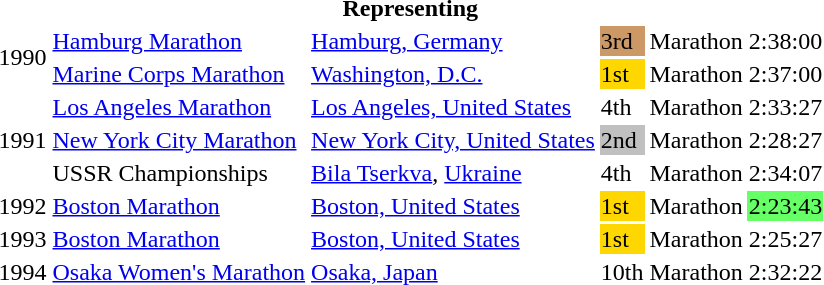<table>
<tr>
<th colspan="6">Representing </th>
</tr>
<tr>
<td rowspan=2>1990</td>
<td><a href='#'>Hamburg Marathon</a></td>
<td><a href='#'>Hamburg, Germany</a></td>
<td bgcolor=cc9966>3rd</td>
<td>Marathon</td>
<td>2:38:00</td>
</tr>
<tr>
<td><a href='#'>Marine Corps Marathon</a></td>
<td><a href='#'>Washington, D.C.</a></td>
<td bgcolor="gold">1st</td>
<td>Marathon</td>
<td>2:37:00</td>
</tr>
<tr>
<td rowspan=3>1991</td>
<td><a href='#'>Los Angeles Marathon</a></td>
<td><a href='#'>Los Angeles, United States</a></td>
<td>4th</td>
<td>Marathon</td>
<td>2:33:27</td>
</tr>
<tr>
<td><a href='#'>New York City Marathon</a></td>
<td><a href='#'>New York City, United States</a></td>
<td bgcolor=silver>2nd</td>
<td>Marathon</td>
<td>2:28:27</td>
</tr>
<tr>
<td>USSR Championships</td>
<td><a href='#'>Bila Tserkva</a>, <a href='#'>Ukraine</a></td>
<td>4th</td>
<td>Marathon</td>
<td>2:34:07</td>
</tr>
<tr>
<td>1992</td>
<td><a href='#'>Boston Marathon</a></td>
<td><a href='#'>Boston, United States</a></td>
<td bgcolor="gold">1st</td>
<td>Marathon</td>
<td style="background-color:#66ff66">2:23:43</td>
</tr>
<tr>
<td>1993</td>
<td><a href='#'>Boston Marathon</a></td>
<td><a href='#'>Boston, United States</a></td>
<td bgcolor="gold">1st</td>
<td>Marathon</td>
<td>2:25:27</td>
</tr>
<tr>
<td>1994</td>
<td><a href='#'>Osaka Women's Marathon</a></td>
<td><a href='#'>Osaka, Japan</a></td>
<td>10th</td>
<td>Marathon</td>
<td>2:32:22</td>
</tr>
</table>
